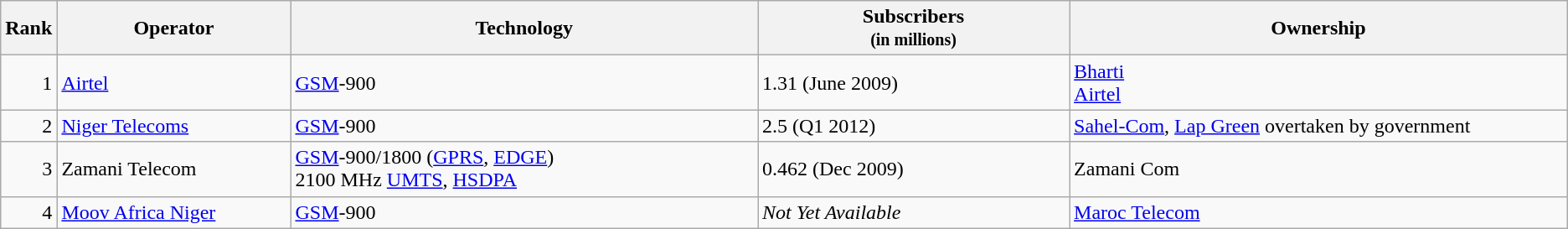<table class="wikitable">
<tr>
<th style="width:3%;">Rank</th>
<th style="width:15%;">Operator</th>
<th style="width:30%;">Technology</th>
<th style="width:20%;">Subscribers<br><small>(in millions)</small></th>
<th style="width:32%;">Ownership</th>
</tr>
<tr>
<td align=right>1</td>
<td><a href='#'>Airtel</a></td>
<td><a href='#'>GSM</a>-900</td>
<td>1.31 (June 2009)</td>
<td><a href='#'>Bharti</a><br><a href='#'>Airtel</a></td>
</tr>
<tr>
<td align=right>2</td>
<td><a href='#'>Niger Telecoms</a></td>
<td><a href='#'>GSM</a>-900</td>
<td>2.5 (Q1 2012)</td>
<td><a href='#'>Sahel-Com</a>, <a href='#'>Lap Green</a> overtaken by government</td>
</tr>
<tr>
<td align=right>3</td>
<td>Zamani Telecom</td>
<td><a href='#'>GSM</a>-900/1800 (<a href='#'>GPRS</a>, <a href='#'>EDGE</a>)<br>2100 MHz <a href='#'>UMTS</a>, <a href='#'>HSDPA</a></td>
<td>0.462 (Dec 2009)</td>
<td>Zamani Com</td>
</tr>
<tr>
<td align=right>4</td>
<td><a href='#'>Moov Africa Niger</a></td>
<td><a href='#'>GSM</a>-900</td>
<td><em>Not Yet Available</em></td>
<td><a href='#'>Maroc Telecom</a></td>
</tr>
</table>
